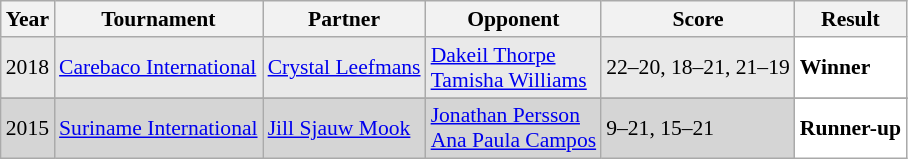<table class="sortable wikitable" style="font-size: 90%;">
<tr>
<th>Year</th>
<th>Tournament</th>
<th>Partner</th>
<th>Opponent</th>
<th>Score</th>
<th>Result</th>
</tr>
<tr style="background:#E9E9E9">
<td align="center">2018</td>
<td align="left"><a href='#'>Carebaco International</a></td>
<td align="left"> <a href='#'>Crystal Leefmans</a></td>
<td align="left"> <a href='#'>Dakeil Thorpe</a> <br>  <a href='#'>Tamisha Williams</a></td>
<td align="left">22–20, 18–21, 21–19</td>
<td style="text-align:left; background:white"> <strong>Winner</strong></td>
</tr>
<tr>
</tr>
<tr style="background:#D5D5D5">
<td align="center">2015</td>
<td align="left"><a href='#'>Suriname International</a></td>
<td align="left"> <a href='#'>Jill Sjauw Mook</a></td>
<td align="left"> <a href='#'>Jonathan Persson</a> <br>  <a href='#'>Ana Paula Campos</a></td>
<td align="left">9–21, 15–21</td>
<td style="text-align:left; background:white"> <strong>Runner-up</strong></td>
</tr>
</table>
